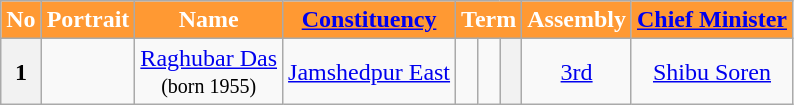<table class="wikitable">
<tr>
<th style="background-color:#FF9933; color:white">No</th>
<th style="background-color:#FF9933; color:white">Portrait</th>
<th style="background-color:#FF9933; color:white">Name</th>
<th style="background-color:#FF9933; color:white"><a href='#'>Constituency</a></th>
<th colspan="3" style="background-color:#FF9933; color:white">Term</th>
<th style="background-color:#FF9933; color:white">Assembly</th>
<th style="background-color:#FF9933; color:white"><a href='#'>Chief Minister</a></th>
</tr>
<tr style="text-align:center;">
<th>1</th>
<td></td>
<td><a href='#'>Raghubar Das</a><br><small>(born 1955)</small></td>
<td><a href='#'>Jamshedpur East</a></td>
<td></td>
<td></td>
<th></th>
<td><a href='#'>3rd</a></td>
<td><a href='#'>Shibu Soren</a></td>
</tr>
</table>
